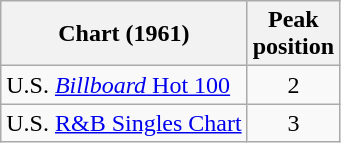<table class="wikitable">
<tr>
<th>Chart (1961)</th>
<th>Peak<br>position</th>
</tr>
<tr>
<td>U.S. <a href='#'><em>Billboard</em> Hot 100</a></td>
<td align="center">2</td>
</tr>
<tr>
<td>U.S. <a href='#'>R&B Singles Chart</a></td>
<td align="center">3</td>
</tr>
</table>
